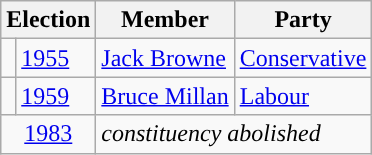<table class="wikitable">
<tr>
<th colspan="2">Election</th>
<th>Member</th>
<th>Party</th>
</tr>
<tr>
<td style="color:inherit;background-color: "></td>
<td><a href='#'>1955</a></td>
<td><a href='#'>Jack Browne</a></td>
<td><a href='#'>Conservative</a></td>
</tr>
<tr>
<td style="color:inherit;background-color: "></td>
<td><a href='#'>1959</a></td>
<td><a href='#'>Bruce Millan</a></td>
<td><a href='#'>Labour</a></td>
</tr>
<tr>
<td colspan="2" align="center"><a href='#'>1983</a></td>
<td colspan="2"><em>constituency abolished</em></td>
</tr>
</table>
